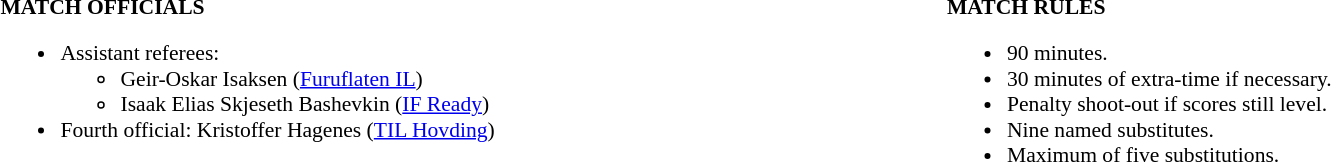<table width=100% style="font-size: 90%">
<tr>
<td width=50% valign=top><br><strong>MATCH OFFICIALS</strong><ul><li>Assistant referees:<ul><li>Geir-Oskar Isaksen (<a href='#'>Furuflaten IL</a>)</li><li>Isaak Elias Skjeseth Bashevkin (<a href='#'>IF Ready</a>)</li></ul></li><li>Fourth official: Kristoffer Hagenes (<a href='#'>TIL Hovding</a>)</li></ul></td>
<td width=50% valign=top><br><strong>MATCH RULES</strong><ul><li>90 minutes.</li><li>30 minutes of extra-time if necessary.</li><li>Penalty shoot-out if scores still level.</li><li>Nine named substitutes.</li><li>Maximum of five substitutions.</li></ul></td>
</tr>
</table>
